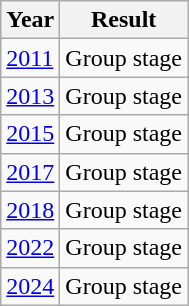<table class="wikitable">
<tr>
<th>Year</th>
<th>Result</th>
</tr>
<tr>
<td> <a href='#'>2011</a></td>
<td>Group stage</td>
</tr>
<tr>
<td> <a href='#'>2013</a></td>
<td>Group stage</td>
</tr>
<tr>
<td> <a href='#'>2015</a></td>
<td>Group stage</td>
</tr>
<tr>
<td> <a href='#'>2017</a></td>
<td>Group stage</td>
</tr>
<tr>
<td> <a href='#'>2018</a></td>
<td>Group stage</td>
</tr>
<tr>
<td> <a href='#'>2022</a></td>
<td>Group stage</td>
</tr>
<tr>
<td> <a href='#'>2024</a></td>
<td>Group stage</td>
</tr>
</table>
